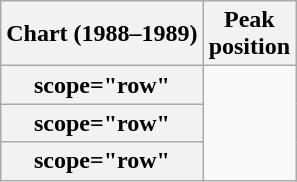<table class="wikitable sortable plainrowheaders">
<tr>
<th scope="col">Chart (1988–1989)</th>
<th scope="col">Peak<br>position</th>
</tr>
<tr>
<th>scope="row" </th>
</tr>
<tr>
<th>scope="row" </th>
</tr>
<tr>
<th>scope="row" </th>
</tr>
</table>
